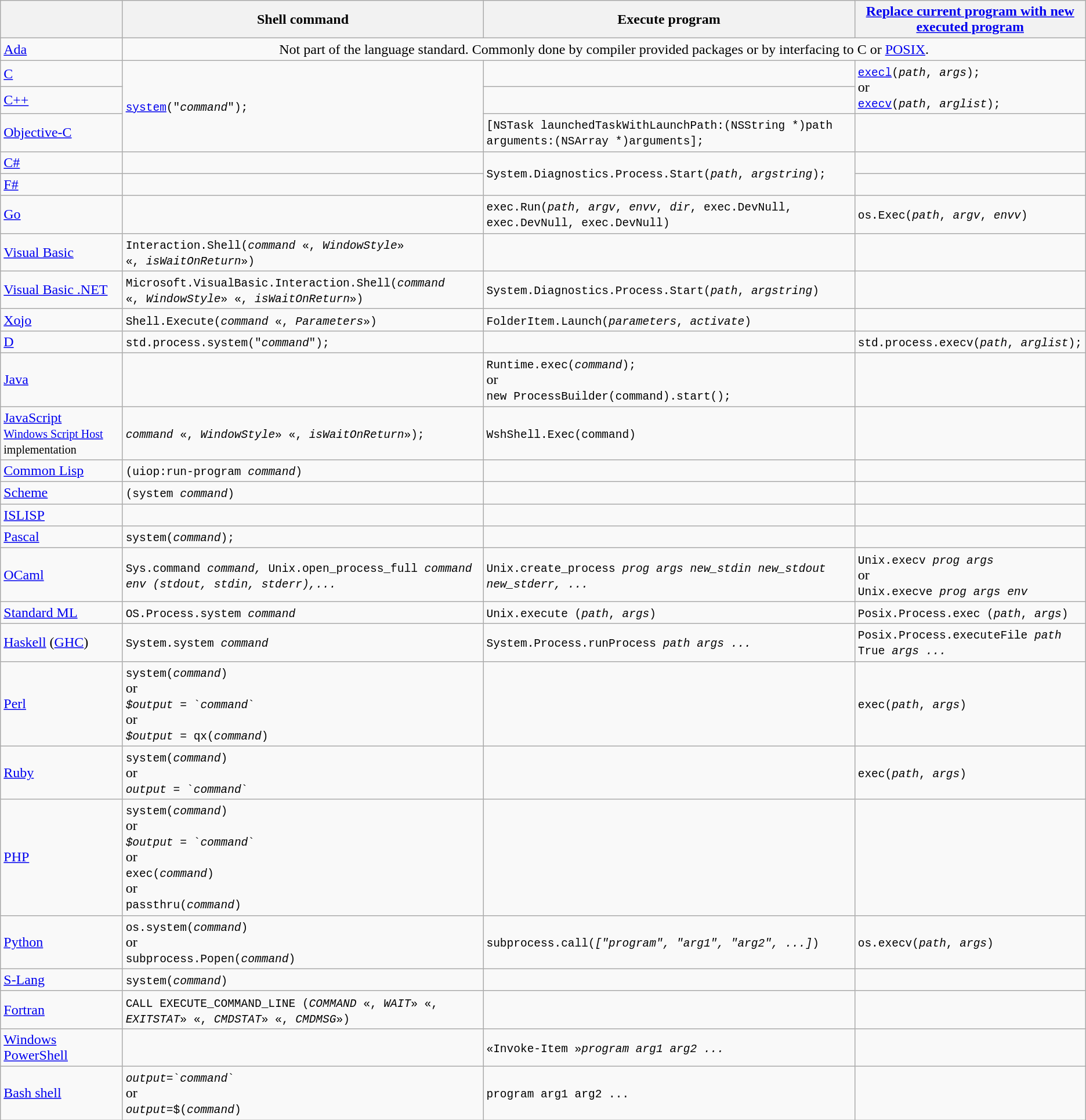<table class="wikitable sortable">
<tr>
<th></th>
<th>Shell command</th>
<th>Execute program</th>
<th><a href='#'>Replace current program with new executed program</a></th>
</tr>
<tr>
<td><a href='#'>Ada</a></td>
<td colspan=3 align="center">Not part of the language standard. Commonly done by compiler provided packages or by interfacing to C or <a href='#'>POSIX</a>.</td>
</tr>
<tr>
<td><a href='#'>C</a></td>
<td rowspan=3><code><a href='#'>system</a>("<em>command</em>");</code></td>
<td></td>
<td rowspan=2><code><a href='#'>execl</a>(<em>path</em>, <em>args</em>);</code><br>or<br><code><a href='#'>execv</a>(<em>path</em>, <em>arglist</em>);</code></td>
</tr>
<tr>
<td><a href='#'>C++</a></td>
<td></td>
</tr>
<tr>
<td><a href='#'>Objective-C</a></td>
<td><code>[NSTask launchedTaskWithLaunchPath:(NSString *)path arguments:(NSArray *)arguments];</code></td>
<td></td>
</tr>
<tr>
<td><a href='#'>C#</a></td>
<td></td>
<td rowspan=2><code>System.Diagnostics<wbr>.Process.Start(<em>path</em>, <em>argstring</em>);</code></td>
<td></td>
</tr>
<tr>
<td><a href='#'>F#</a></td>
<td></td>
<td></td>
</tr>
<tr>
<td><a href='#'>Go</a></td>
<td></td>
<td><code>exec.Run(<em>path</em>, <em>argv</em>, <em>envv</em>, <em>dir</em>, exec.DevNull, exec.DevNull, exec.DevNull)</code></td>
<td><code>os.Exec(<em>path</em>, <em>argv</em>, <em>envv</em>)</code></td>
</tr>
<tr>
<td><a href='#'>Visual Basic</a></td>
<td><code>Interaction.Shell(<em>command</em> «, <em>WindowStyle</em>» «, <em>isWaitOnReturn</em>»)</code></td>
<td></td>
<td></td>
</tr>
<tr>
<td><a href='#'>Visual Basic .NET</a></td>
<td><code>Microsoft.VisualBasic<wbr>.Interaction.Shell(<em>command</em> «, <em>WindowStyle</em>» «, <em>isWaitOnReturn</em>»)</code></td>
<td><code>System.Diagnostics<wbr>.Process.Start(<em>path</em>, <em>argstring</em>)</code></td>
<td></td>
</tr>
<tr>
<td><a href='#'>Xojo</a></td>
<td><code>Shell.Execute(<em>command</em> «, <em>Parameters</em>»)</code></td>
<td><code>FolderItem.Launch(<em>parameters</em>, <em>activate</em>)</code></td>
<td></td>
</tr>
<tr>
<td><a href='#'>D</a></td>
<td><code>std.process.system("<em>command</em>");</code></td>
<td></td>
<td><code>std.process.execv(<em>path</em>, <em>arglist</em>);</code></td>
</tr>
<tr>
<td><a href='#'>Java</a></td>
<td></td>
<td><code>Runtime.exec(<em>command</em>);</code><br>or<br><code>new ProcessBuilder(command).start();</code></td>
<td></td>
</tr>
<tr>
<td><a href='#'>JavaScript</a><br><small><a href='#'>Windows Script Host</a> implementation</small></td>
<td><code><em>command</em> «, <em>WindowStyle</em>» «, <em>isWaitOnReturn</em>»);</code></td>
<td><code>WshShell.Exec(command)</code></td>
<td></td>
</tr>
<tr>
<td><a href='#'>Common Lisp</a></td>
<td><code>(uiop:run-program <em>command</em>)</code></td>
<td></td>
<td></td>
</tr>
<tr>
<td><a href='#'>Scheme</a></td>
<td><code>(system <em>command</em>)</code></td>
<td></td>
<td></td>
</tr>
<tr>
<td><a href='#'>ISLISP</a></td>
<td></td>
<td></td>
<td></td>
</tr>
<tr>
<td><a href='#'>Pascal</a></td>
<td><code>system(<em>command</em>);</code></td>
<td></td>
<td></td>
</tr>
<tr>
<td><a href='#'>OCaml</a></td>
<td><code>Sys.command <em>command,</em> Unix.open_process_full <em>command env (stdout, stdin, stderr),...</em></code></td>
<td><code>Unix.create_process <em>prog args new_stdin new_stdout new_stderr, ...</em></code></td>
<td><code>Unix.execv <em>prog args</em></code><br>or<br><code>Unix.execve <em>prog args env</em></code></td>
</tr>
<tr>
<td><a href='#'>Standard ML</a></td>
<td><code>OS.Process.system <em>command</em></code></td>
<td><code>Unix.execute (<em>path</em>, <em>args</em>)</code></td>
<td><code>Posix.Process.exec (<em>path</em>, <em>args</em>)</code></td>
</tr>
<tr>
<td><a href='#'>Haskell</a> (<a href='#'>GHC</a>)</td>
<td><code>System.system <em>command</em></code></td>
<td><code>System.Process<wbr>.runProcess <em>path args ...</em></code></td>
<td><code>Posix.Process<wbr>.executeFile <em>path</em> True <em>args ...</em></code></td>
</tr>
<tr>
<td><a href='#'>Perl</a></td>
<td><code>system(<em>command</em>)</code><br>or<br><code><em>$output</em> = `<em>command</em>`</code><br>or<br><code><em>$output</em> = qx(<em>command</em>)</code></td>
<td></td>
<td><code>exec(<em>path</em>, <em>args</em>)</code></td>
</tr>
<tr>
<td><a href='#'>Ruby</a></td>
<td><code>system(<em>command</em>)</code><br>or<br><code><em>output</em> = `<em>command</em>`</code></td>
<td></td>
<td><code>exec(<em>path</em>, <em>args</em>)</code></td>
</tr>
<tr>
<td><a href='#'>PHP</a></td>
<td><code>system(<em>command</em>)</code><br>or<br><code><em>$output</em> = `<em>command</em>`</code><br>or<br><code>exec(<em>command</em>)</code><br>or<br><code>passthru(<em>command</em>)</code></td>
<td></td>
<td></td>
</tr>
<tr>
<td><a href='#'>Python</a></td>
<td><code>os.system(<em>command</em>)</code><br>or<br><code>subprocess.Popen(<em>command</em>)</code></td>
<td><code>subprocess.call(<em>["program", "arg1", "arg2", ...]</em>)</code></td>
<td><code>os.execv(<em>path</em>, <em>args</em>)</code></td>
</tr>
<tr>
<td><a href='#'>S-Lang</a></td>
<td><code>system(<em>command</em>)</code></td>
<td></td>
<td></td>
</tr>
<tr>
<td><a href='#'>Fortran</a></td>
<td><code>CALL EXECUTE_COMMAND_LINE (<em>COMMAND</em> «, <em>WAIT</em>» «, <em>EXITSTAT</em>» «, <em>CMDSTAT</em>» «, <em>CMDMSG</em>»)</code></td>
<td></td>
<td></td>
</tr>
<tr>
<td><a href='#'>Windows PowerShell</a></td>
<td><code></code></td>
<td><code>«Invoke-Item »<em>program arg1 arg2 ...</em></code></td>
<td></td>
</tr>
<tr>
<td><a href='#'>Bash shell</a></td>
<td><code><em>output</em>=`<em>command</em>`</code><br>or<br><code><em>output</em>=$(<em>command</em>)</code></td>
<td><code>program arg1 arg2 ...</code></td>
<td></td>
</tr>
</table>
